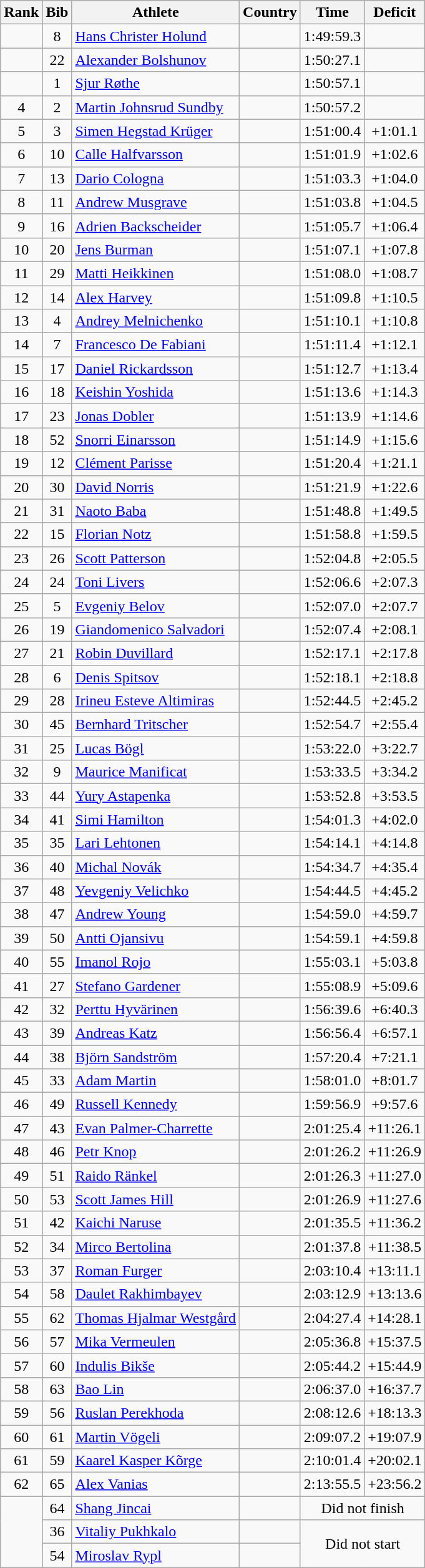<table class="wikitable sortable" style="text-align:center">
<tr>
<th>Rank</th>
<th>Bib</th>
<th>Athlete</th>
<th>Country</th>
<th>Time</th>
<th>Deficit</th>
</tr>
<tr>
<td></td>
<td>8</td>
<td align=left><a href='#'>Hans Christer Holund</a></td>
<td align=left></td>
<td>1:49:59.3</td>
<td></td>
</tr>
<tr>
<td></td>
<td>22</td>
<td align=left><a href='#'>Alexander Bolshunov</a></td>
<td align=left></td>
<td>1:50:27.1</td>
<td></td>
</tr>
<tr>
<td></td>
<td>1</td>
<td align=left><a href='#'>Sjur Røthe</a></td>
<td align=left></td>
<td>1:50:57.1</td>
<td></td>
</tr>
<tr>
<td>4</td>
<td>2</td>
<td align=left><a href='#'>Martin Johnsrud Sundby</a></td>
<td align=left></td>
<td>1:50:57.2</td>
<td></td>
</tr>
<tr>
<td>5</td>
<td>3</td>
<td align=left><a href='#'>Simen Hegstad Krüger</a></td>
<td align=left></td>
<td>1:51:00.4</td>
<td>+1:01.1</td>
</tr>
<tr>
<td>6</td>
<td>10</td>
<td align=left><a href='#'>Calle Halfvarsson</a></td>
<td align=left></td>
<td>1:51:01.9</td>
<td>+1:02.6</td>
</tr>
<tr>
<td>7</td>
<td>13</td>
<td align=left><a href='#'>Dario Cologna</a></td>
<td align=left></td>
<td>1:51:03.3</td>
<td>+1:04.0</td>
</tr>
<tr>
<td>8</td>
<td>11</td>
<td align=left><a href='#'>Andrew Musgrave</a></td>
<td align=left></td>
<td>1:51:03.8</td>
<td>+1:04.5</td>
</tr>
<tr>
<td>9</td>
<td>16</td>
<td align=left><a href='#'>Adrien Backscheider</a></td>
<td align=left></td>
<td>1:51:05.7</td>
<td>+1:06.4</td>
</tr>
<tr>
<td>10</td>
<td>20</td>
<td align=left><a href='#'>Jens Burman</a></td>
<td align=left></td>
<td>1:51:07.1</td>
<td>+1:07.8</td>
</tr>
<tr>
<td>11</td>
<td>29</td>
<td align=left><a href='#'>Matti Heikkinen</a></td>
<td align=left></td>
<td>1:51:08.0</td>
<td>+1:08.7</td>
</tr>
<tr>
<td>12</td>
<td>14</td>
<td align=left><a href='#'>Alex Harvey</a></td>
<td align=left></td>
<td>1:51:09.8</td>
<td>+1:10.5</td>
</tr>
<tr>
<td>13</td>
<td>4</td>
<td align=left><a href='#'>Andrey Melnichenko</a></td>
<td align=left></td>
<td>1:51:10.1</td>
<td>+1:10.8</td>
</tr>
<tr>
<td>14</td>
<td>7</td>
<td align=left><a href='#'>Francesco De Fabiani</a></td>
<td align=left></td>
<td>1:51:11.4</td>
<td>+1:12.1</td>
</tr>
<tr>
<td>15</td>
<td>17</td>
<td align=left><a href='#'>Daniel Rickardsson</a></td>
<td align=left></td>
<td>1:51:12.7</td>
<td>+1:13.4</td>
</tr>
<tr>
<td>16</td>
<td>18</td>
<td align=left><a href='#'>Keishin Yoshida</a></td>
<td align=left></td>
<td>1:51:13.6</td>
<td>+1:14.3</td>
</tr>
<tr>
<td>17</td>
<td>23</td>
<td align=left><a href='#'>Jonas Dobler</a></td>
<td align=left></td>
<td>1:51:13.9</td>
<td>+1:14.6</td>
</tr>
<tr>
<td>18</td>
<td>52</td>
<td align=left><a href='#'>Snorri Einarsson</a></td>
<td align=left></td>
<td>1:51:14.9</td>
<td>+1:15.6</td>
</tr>
<tr>
<td>19</td>
<td>12</td>
<td align=left><a href='#'>Clément Parisse</a></td>
<td align=left></td>
<td>1:51:20.4</td>
<td>+1:21.1</td>
</tr>
<tr>
<td>20</td>
<td>30</td>
<td align=left><a href='#'>David Norris</a></td>
<td align=left></td>
<td>1:51:21.9</td>
<td>+1:22.6</td>
</tr>
<tr>
<td>21</td>
<td>31</td>
<td align=left><a href='#'>Naoto Baba</a></td>
<td align=left></td>
<td>1:51:48.8</td>
<td>+1:49.5</td>
</tr>
<tr>
<td>22</td>
<td>15</td>
<td align=left><a href='#'>Florian Notz</a></td>
<td align=left></td>
<td>1:51:58.8</td>
<td>+1:59.5</td>
</tr>
<tr>
<td>23</td>
<td>26</td>
<td align=left><a href='#'>Scott Patterson</a></td>
<td align=left></td>
<td>1:52:04.8</td>
<td>+2:05.5</td>
</tr>
<tr>
<td>24</td>
<td>24</td>
<td align=left><a href='#'>Toni Livers</a></td>
<td align=left></td>
<td>1:52:06.6</td>
<td>+2:07.3</td>
</tr>
<tr>
<td>25</td>
<td>5</td>
<td align=left><a href='#'>Evgeniy Belov</a></td>
<td align=left></td>
<td>1:52:07.0</td>
<td>+2:07.7</td>
</tr>
<tr>
<td>26</td>
<td>19</td>
<td align=left><a href='#'>Giandomenico Salvadori</a></td>
<td align=left></td>
<td>1:52:07.4</td>
<td>+2:08.1</td>
</tr>
<tr>
<td>27</td>
<td>21</td>
<td align=left><a href='#'>Robin Duvillard</a></td>
<td align=left></td>
<td>1:52:17.1</td>
<td>+2:17.8</td>
</tr>
<tr>
<td>28</td>
<td>6</td>
<td align=left><a href='#'>Denis Spitsov</a></td>
<td align=left></td>
<td>1:52:18.1</td>
<td>+2:18.8</td>
</tr>
<tr>
<td>29</td>
<td>28</td>
<td align=left><a href='#'>Irineu Esteve Altimiras</a></td>
<td align=left></td>
<td>1:52:44.5</td>
<td>+2:45.2</td>
</tr>
<tr>
<td>30</td>
<td>45</td>
<td align=left><a href='#'>Bernhard Tritscher</a></td>
<td align=left></td>
<td>1:52:54.7</td>
<td>+2:55.4</td>
</tr>
<tr>
<td>31</td>
<td>25</td>
<td align=left><a href='#'>Lucas Bögl</a></td>
<td align=left></td>
<td>1:53:22.0</td>
<td>+3:22.7</td>
</tr>
<tr>
<td>32</td>
<td>9</td>
<td align=left><a href='#'>Maurice Manificat</a></td>
<td align=left></td>
<td>1:53:33.5</td>
<td>+3:34.2</td>
</tr>
<tr>
<td>33</td>
<td>44</td>
<td align=left><a href='#'>Yury Astapenka</a></td>
<td align=left></td>
<td>1:53:52.8</td>
<td>+3:53.5</td>
</tr>
<tr>
<td>34</td>
<td>41</td>
<td align=left><a href='#'>Simi Hamilton</a></td>
<td align=left></td>
<td>1:54:01.3</td>
<td>+4:02.0</td>
</tr>
<tr>
<td>35</td>
<td>35</td>
<td align=left><a href='#'>Lari Lehtonen</a></td>
<td align=left></td>
<td>1:54:14.1</td>
<td>+4:14.8</td>
</tr>
<tr>
<td>36</td>
<td>40</td>
<td align=left><a href='#'>Michal Novák</a></td>
<td align=left></td>
<td>1:54:34.7</td>
<td>+4:35.4</td>
</tr>
<tr>
<td>37</td>
<td>48</td>
<td align=left><a href='#'>Yevgeniy Velichko</a></td>
<td align=left></td>
<td>1:54:44.5</td>
<td>+4:45.2</td>
</tr>
<tr>
<td>38</td>
<td>47</td>
<td align=left><a href='#'>Andrew Young</a></td>
<td align=left></td>
<td>1:54:59.0</td>
<td>+4:59.7</td>
</tr>
<tr>
<td>39</td>
<td>50</td>
<td align=left><a href='#'>Antti Ojansivu</a></td>
<td align=left></td>
<td>1:54:59.1</td>
<td>+4:59.8</td>
</tr>
<tr>
<td>40</td>
<td>55</td>
<td align=left><a href='#'>Imanol Rojo</a></td>
<td align=left></td>
<td>1:55:03.1</td>
<td>+5:03.8</td>
</tr>
<tr>
<td>41</td>
<td>27</td>
<td align=left><a href='#'>Stefano Gardener</a></td>
<td align=left></td>
<td>1:55:08.9</td>
<td>+5:09.6</td>
</tr>
<tr>
<td>42</td>
<td>32</td>
<td align=left><a href='#'>Perttu Hyvärinen</a></td>
<td align=left></td>
<td>1:56:39.6</td>
<td>+6:40.3</td>
</tr>
<tr>
<td>43</td>
<td>39</td>
<td align=left><a href='#'>Andreas Katz</a></td>
<td align=left></td>
<td>1:56:56.4</td>
<td>+6:57.1</td>
</tr>
<tr>
<td>44</td>
<td>38</td>
<td align=left><a href='#'>Björn Sandström</a></td>
<td align=left></td>
<td>1:57:20.4</td>
<td>+7:21.1</td>
</tr>
<tr>
<td>45</td>
<td>33</td>
<td align=left><a href='#'>Adam Martin</a></td>
<td align=left></td>
<td>1:58:01.0</td>
<td>+8:01.7</td>
</tr>
<tr>
<td>46</td>
<td>49</td>
<td align=left><a href='#'>Russell Kennedy</a></td>
<td align=left></td>
<td>1:59:56.9</td>
<td>+9:57.6</td>
</tr>
<tr>
<td>47</td>
<td>43</td>
<td align=left><a href='#'>Evan Palmer-Charrette</a></td>
<td align=left></td>
<td>2:01:25.4</td>
<td>+11:26.1</td>
</tr>
<tr>
<td>48</td>
<td>46</td>
<td align=left><a href='#'>Petr Knop</a></td>
<td align=left></td>
<td>2:01:26.2</td>
<td>+11:26.9</td>
</tr>
<tr>
<td>49</td>
<td>51</td>
<td align=left><a href='#'>Raido Ränkel</a></td>
<td align=left></td>
<td>2:01:26.3</td>
<td>+11:27.0</td>
</tr>
<tr>
<td>50</td>
<td>53</td>
<td align=left><a href='#'>Scott James Hill</a></td>
<td align=left></td>
<td>2:01:26.9</td>
<td>+11:27.6</td>
</tr>
<tr>
<td>51</td>
<td>42</td>
<td align=left><a href='#'>Kaichi Naruse</a></td>
<td align=left></td>
<td>2:01:35.5</td>
<td>+11:36.2</td>
</tr>
<tr>
<td>52</td>
<td>34</td>
<td align=left><a href='#'>Mirco Bertolina</a></td>
<td align=left></td>
<td>2:01:37.8</td>
<td>+11:38.5</td>
</tr>
<tr>
<td>53</td>
<td>37</td>
<td align=left><a href='#'>Roman Furger</a></td>
<td align=left></td>
<td>2:03:10.4</td>
<td>+13:11.1</td>
</tr>
<tr>
<td>54</td>
<td>58</td>
<td align=left><a href='#'>Daulet Rakhimbayev</a></td>
<td align=left></td>
<td>2:03:12.9</td>
<td>+13:13.6</td>
</tr>
<tr>
<td>55</td>
<td>62</td>
<td align=left><a href='#'>Thomas Hjalmar Westgård</a></td>
<td align=left></td>
<td>2:04:27.4</td>
<td>+14:28.1</td>
</tr>
<tr>
<td>56</td>
<td>57</td>
<td align=left><a href='#'>Mika Vermeulen</a></td>
<td align=left></td>
<td>2:05:36.8</td>
<td>+15:37.5</td>
</tr>
<tr>
<td>57</td>
<td>60</td>
<td align=left><a href='#'>Indulis Bikše</a></td>
<td align=left></td>
<td>2:05:44.2</td>
<td>+15:44.9</td>
</tr>
<tr>
<td>58</td>
<td>63</td>
<td align=left><a href='#'>Bao Lin</a></td>
<td align=left></td>
<td>2:06:37.0</td>
<td>+16:37.7</td>
</tr>
<tr>
<td>59</td>
<td>56</td>
<td align=left><a href='#'>Ruslan Perekhoda</a></td>
<td align=left></td>
<td>2:08:12.6</td>
<td>+18:13.3</td>
</tr>
<tr>
<td>60</td>
<td>61</td>
<td align=left><a href='#'>Martin Vögeli</a></td>
<td align=left></td>
<td>2:09:07.2</td>
<td>+19:07.9</td>
</tr>
<tr>
<td>61</td>
<td>59</td>
<td align=left><a href='#'>Kaarel Kasper Kõrge</a></td>
<td align=left></td>
<td>2:10:01.4</td>
<td>+20:02.1</td>
</tr>
<tr>
<td>62</td>
<td>65</td>
<td align=left><a href='#'>Alex Vanias</a></td>
<td align=left></td>
<td>2:13:55.5</td>
<td>+23:56.2</td>
</tr>
<tr>
<td rowspan=3></td>
<td>64</td>
<td align=left><a href='#'>Shang Jincai</a></td>
<td align=left></td>
<td colspan=2>Did not finish</td>
</tr>
<tr>
<td>36</td>
<td align=left><a href='#'>Vitaliy Pukhkalo</a></td>
<td align=left></td>
<td rowspan=2 colspan=2>Did not start</td>
</tr>
<tr>
<td>54</td>
<td align=left><a href='#'>Miroslav Rypl</a></td>
<td align=left></td>
</tr>
</table>
